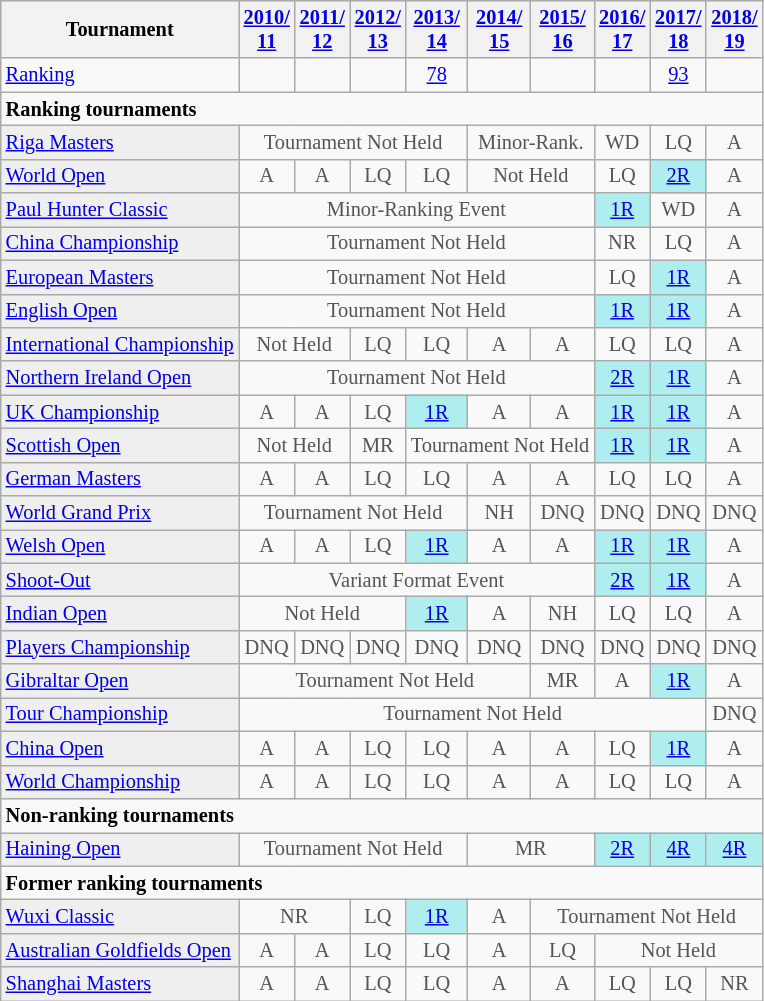<table class="wikitable"  style="font-size:85%;">
<tr>
<th>Tournament</th>
<th><a href='#'>2010/<br>11</a></th>
<th><a href='#'>2011/<br>12</a></th>
<th><a href='#'>2012/<br>13</a></th>
<th><a href='#'>2013/<br>14</a></th>
<th><a href='#'>2014/<br>15</a></th>
<th><a href='#'>2015/<br>16</a></th>
<th><a href='#'>2016/<br>17</a></th>
<th><a href='#'>2017/<br>18</a></th>
<th><a href='#'>2018/<br>19</a></th>
</tr>
<tr>
<td><a href='#'>Ranking</a></td>
<td align="center"></td>
<td align="center"></td>
<td align="center"></td>
<td align="center"><a href='#'>78</a></td>
<td align="center"></td>
<td align="center"></td>
<td align="center"></td>
<td align="center"><a href='#'>93</a></td>
<td align="center"></td>
</tr>
<tr>
<td colspan="10"><strong>Ranking tournaments</strong></td>
</tr>
<tr>
<td style="background:#EFEFEF;"><a href='#'>Riga Masters</a></td>
<td colspan="4" style="text-align:center; color:#555555;">Tournament Not Held</td>
<td colspan="2" style="text-align:center; color:#555555;">Minor-Rank.</td>
<td align="center" style="color:#555555;">WD</td>
<td align="center" style="color:#555555;">LQ</td>
<td align="center" style="color:#555555;">A</td>
</tr>
<tr>
<td style="background:#EFEFEF;"><a href='#'>World Open</a></td>
<td align="center" style="color:#555555;">A</td>
<td align="center" style="color:#555555;">A</td>
<td align="center" style="color:#555555;">LQ</td>
<td align="center" style="color:#555555;">LQ</td>
<td colspan="2" align="center" style="color:#555555;">Not Held</td>
<td align="center" style="color:#555555;">LQ</td>
<td align="center" style="background:#afeeee;"><a href='#'>2R</a></td>
<td align="center" style="color:#555555;">A</td>
</tr>
<tr>
<td style="background:#EFEFEF;"><a href='#'>Paul Hunter Classic</a></td>
<td colspan="6" style="text-align:center;color:#555555;">Minor-Ranking Event</td>
<td align="center" style="background:#afeeee;"><a href='#'>1R</a></td>
<td align="center" style="color:#555555;">WD</td>
<td align="center" style="color:#555555;">A</td>
</tr>
<tr>
<td style="background:#EFEFEF;"><a href='#'>China Championship</a></td>
<td colspan="6" style="text-align:center; color:#555555;">Tournament Not Held</td>
<td align="center" style="color:#555555;">NR</td>
<td align="center" style="color:#555555;">LQ</td>
<td align="center" style="color:#555555;">A</td>
</tr>
<tr>
<td style="background:#EFEFEF;"><a href='#'>European Masters</a></td>
<td colspan="6" align="center" style="color:#555555;">Tournament Not Held</td>
<td align="center" style="color:#555555;">LQ</td>
<td align="center" style="background:#afeeee;"><a href='#'>1R</a></td>
<td align="center" style="color:#555555;">A</td>
</tr>
<tr>
<td style="background:#EFEFEF;"><a href='#'>English Open</a></td>
<td colspan="6" align="center" style="color:#555555;">Tournament Not Held</td>
<td style="text-align:center; background:#afeeee;"><a href='#'>1R</a></td>
<td style="text-align:center; background:#afeeee;"><a href='#'>1R</a></td>
<td align="center" style="color:#555555;">A</td>
</tr>
<tr>
<td style="background:#EFEFEF;"><a href='#'>International Championship</a></td>
<td align="center" colspan="2" style="color:#555555;">Not Held</td>
<td align="center" style="color:#555555;">LQ</td>
<td align="center" style="color:#555555;">LQ</td>
<td align="center" style="color:#555555;">A</td>
<td align="center" style="color:#555555;">A</td>
<td align="center" style="color:#555555;">LQ</td>
<td align="center" style="color:#555555;">LQ</td>
<td align="center" style="color:#555555;">A</td>
</tr>
<tr>
<td style="background:#EFEFEF;"><a href='#'>Northern Ireland Open</a></td>
<td colspan="6" align="center" style="color:#555555;">Tournament Not Held</td>
<td align="center" style="background:#afeeee;"><a href='#'>2R</a></td>
<td align="center" style="background:#afeeee;"><a href='#'>1R</a></td>
<td align="center" style="color:#555555;">A</td>
</tr>
<tr>
<td style="background:#EFEFEF;"><a href='#'>UK Championship</a></td>
<td align="center" style="color:#555555;">A</td>
<td align="center" style="color:#555555;">A</td>
<td align="center" style="color:#555555;">LQ</td>
<td align="center" style="background:#afeeee;"><a href='#'>1R</a></td>
<td align="center" style="color:#555555;">A</td>
<td align="center" style="color:#555555;">A</td>
<td align="center" style="background:#afeeee;"><a href='#'>1R</a></td>
<td align="center" style="background:#afeeee;"><a href='#'>1R</a></td>
<td align="center" style="color:#555555;">A</td>
</tr>
<tr>
<td style="background:#EFEFEF;"><a href='#'>Scottish Open</a></td>
<td colspan="2" align="center" style="color:#555555;">Not Held</td>
<td align="center" style="color:#555555;">MR</td>
<td colspan="3" align="center" style="color:#555555;">Tournament Not Held</td>
<td align="center" style="background:#afeeee;"><a href='#'>1R</a></td>
<td align="center" style="background:#afeeee;"><a href='#'>1R</a></td>
<td align="center" style="color:#555555;">A</td>
</tr>
<tr>
<td style="background:#EFEFEF;"><a href='#'>German Masters</a></td>
<td align="center" style="color:#555555;">A</td>
<td align="center" style="color:#555555;">A</td>
<td align="center" style="color:#555555;">LQ</td>
<td align="center" style="color:#555555;">LQ</td>
<td align="center" style="color:#555555;">A</td>
<td align="center" style="color:#555555;">A</td>
<td align="center" style="color:#555555;">LQ</td>
<td align="center" style="color:#555555;">LQ</td>
<td align="center" style="color:#555555;">A</td>
</tr>
<tr>
<td style="background:#EFEFEF;"><a href='#'>World Grand Prix</a></td>
<td colspan="4" style="text-align:center; color:#555555;">Tournament Not Held</td>
<td align="center" style="color:#555555;">NH</td>
<td style="text-align:center; color:#555555;">DNQ</td>
<td style="text-align:center; color:#555555;">DNQ</td>
<td style="text-align:center; color:#555555;">DNQ</td>
<td align="center" style="color:#555555;">DNQ</td>
</tr>
<tr>
<td style="background:#EFEFEF;"><a href='#'>Welsh Open</a></td>
<td align="center" style="color:#555555;">A</td>
<td align="center" style="color:#555555;">A</td>
<td align="center" style="color:#555555;">LQ</td>
<td align="center" style="background:#afeeee;"><a href='#'>1R</a></td>
<td align="center" style="color:#555555;">A</td>
<td align="center" style="color:#555555;">A</td>
<td align="center" style="background:#afeeee;"><a href='#'>1R</a></td>
<td align="center" style="background:#afeeee;"><a href='#'>1R</a></td>
<td align="center" style="color:#555555;">A</td>
</tr>
<tr>
<td style="background:#EFEFEF;"><a href='#'>Shoot-Out</a></td>
<td colspan="6" style="text-align:center; color:#555555;">Variant Format Event</td>
<td align="center" style="background:#afeeee;"><a href='#'>2R</a></td>
<td align="center" style="background:#afeeee;"><a href='#'>1R</a></td>
<td align="center" style="color:#555555;">A</td>
</tr>
<tr>
<td style="background:#EFEFEF;"><a href='#'>Indian Open</a></td>
<td align="center" colspan="3" style="color:#555555;">Not Held</td>
<td align="center" style="background:#afeeee;"><a href='#'>1R</a></td>
<td align="center" style="color:#555555;">A</td>
<td align="center" style="color:#555555;">NH</td>
<td align="center" style="color:#555555;">LQ</td>
<td align="center" style="color:#555555;">LQ</td>
<td align="center" style="color:#555555;">A</td>
</tr>
<tr>
<td style="background:#EFEFEF;"><a href='#'>Players Championship</a></td>
<td align="center" style="color:#555555;">DNQ</td>
<td align="center" style="color:#555555;">DNQ</td>
<td align="center" style="color:#555555;">DNQ</td>
<td align="center" style="color:#555555;">DNQ</td>
<td align="center" style="color:#555555;">DNQ</td>
<td align="center" style="color:#555555;">DNQ</td>
<td align="center" style="color:#555555;">DNQ</td>
<td align="center" style="color:#555555;">DNQ</td>
<td align="center" style="color:#555555;">DNQ</td>
</tr>
<tr>
<td style="background:#EFEFEF;"><a href='#'>Gibraltar Open</a></td>
<td align="center" colspan="5" style="color:#555555;">Tournament Not Held</td>
<td style="text-align:center; color:#555555;">MR</td>
<td style="text-align:center; color:#555555;">A</td>
<td align="center" style="background:#afeeee;"><a href='#'>1R</a></td>
<td style="text-align:center; color:#555555;">A</td>
</tr>
<tr>
<td style="background:#EFEFEF;"><a href='#'>Tour Championship</a></td>
<td align="center" colspan="8" style="color:#555555;">Tournament Not Held</td>
<td align="center" style="color:#555555;">DNQ</td>
</tr>
<tr>
<td style="background:#EFEFEF;"><a href='#'>China Open</a></td>
<td align="center" style="color:#555555;">A</td>
<td align="center" style="color:#555555;">A</td>
<td align="center" style="color:#555555;">LQ</td>
<td align="center" style="color:#555555;">LQ</td>
<td align="center" style="color:#555555;">A</td>
<td align="center" style="color:#555555;">A</td>
<td align="center" style="color:#555555;">LQ</td>
<td align="center" style="background:#afeeee;"><a href='#'>1R</a></td>
<td align="center" style="color:#555555;">A</td>
</tr>
<tr>
<td style="background:#EFEFEF;"><a href='#'>World Championship</a></td>
<td align="center" style="color:#555555;">A</td>
<td align="center" style="color:#555555;">A</td>
<td align="center" style="color:#555555;">LQ</td>
<td align="center" style="color:#555555;">LQ</td>
<td align="center" style="color:#555555;">A</td>
<td align="center" style="color:#555555;">A</td>
<td align="center" style="color:#555555;">LQ</td>
<td align="center" style="color:#555555;">LQ</td>
<td align="center" style="color:#555555;">A</td>
</tr>
<tr>
<td colspan="10"><strong>Non-ranking tournaments</strong></td>
</tr>
<tr>
<td style="background:#EFEFEF;"><a href='#'>Haining Open</a></td>
<td align="center" colspan="4" style="color:#555555;">Tournament Not Held</td>
<td align="center" colspan="2" style="color:#555555;">MR</td>
<td align="center" style="background:#afeeee;"><a href='#'>2R</a></td>
<td align="center" style="background:#afeeee;"><a href='#'>4R</a></td>
<td align="center" style="background:#afeeee;"><a href='#'>4R</a></td>
</tr>
<tr>
<td colspan="10"><strong>Former ranking tournaments</strong></td>
</tr>
<tr>
<td style="background:#EFEFEF;"><a href='#'>Wuxi Classic</a></td>
<td align="center" colspan="2" style="color:#555555;">NR</td>
<td align="center" style="color:#555555;">LQ</td>
<td align="center" style="background:#afeeee;"><a href='#'>1R</a></td>
<td align="center" style="color:#555555;">A</td>
<td colspan="4" align="center" style="color:#555555;">Tournament Not Held</td>
</tr>
<tr>
<td style="background:#EFEFEF;"><a href='#'>Australian Goldfields Open</a></td>
<td align="center" style="color:#555555;">A</td>
<td align="center" style="color:#555555;">A</td>
<td align="center" style="color:#555555;">LQ</td>
<td align="center" style="color:#555555;">LQ</td>
<td align="center" style="color:#555555;">A</td>
<td align="center" style="color:#555555;">LQ</td>
<td colspan="3" align="center" style="color:#555555;">Not Held</td>
</tr>
<tr>
<td style="background:#EFEFEF;"><a href='#'>Shanghai Masters</a></td>
<td align="center" style="color:#555555;">A</td>
<td align="center" style="color:#555555;">A</td>
<td align="center" style="color:#555555;">LQ</td>
<td align="center" style="color:#555555;">LQ</td>
<td align="center" style="color:#555555;">A</td>
<td align="center" style="color:#555555;">A</td>
<td align="center" style="color:#555555;">LQ</td>
<td align="center" style="color:#555555;">LQ</td>
<td align="center" style="color:#555555;">NR</td>
</tr>
</table>
